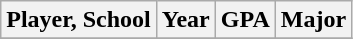<table class="wikitable">
<tr>
<th>Player, School</th>
<th>Year</th>
<th>GPA</th>
<th>Major</th>
</tr>
<tr>
</tr>
</table>
